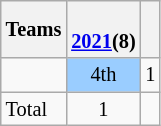<table class="wikitable" style="text-align:center; font-size:85%;">
<tr>
<th>Teams</th>
<th><br><a href='#'>2021</a>(8)</th>
<th></th>
</tr>
<tr>
<td></td>
<td bgcolor=#9acdff>4th</td>
<td>1</td>
</tr>
<tr>
<td align="left">Total</td>
<td>1</td>
</tr>
</table>
